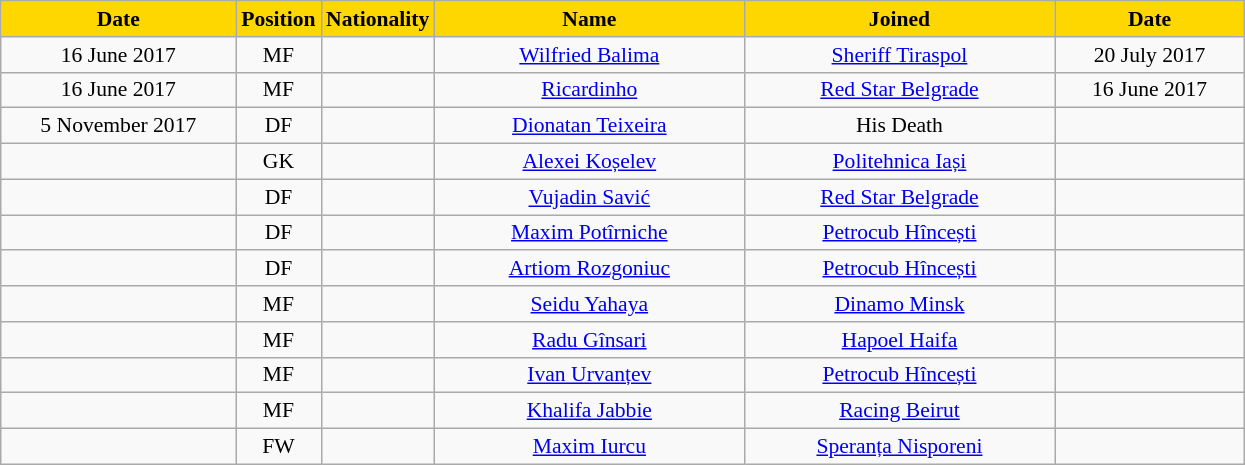<table class="wikitable"  style="text-align:center; font-size:90%; ">
<tr>
<th style="background:gold; color:black; width:150px;">Date</th>
<th style="background:gold; color:black; width:50px;">Position</th>
<th style="background:gold; color:black; width:50px;">Nationality</th>
<th style="background:gold; color:black; width:200px;">Name</th>
<th style="background:gold; color:black; width:200px;">Joined</th>
<th style="background:gold; color:black; width:120px;">Date</th>
</tr>
<tr>
<td>16 June 2017</td>
<td>MF</td>
<td></td>
<td><a href='#'>Wilfried Balima</a></td>
<td><a href='#'>Sheriff Tiraspol</a></td>
<td>20 July 2017</td>
</tr>
<tr>
<td>16 June 2017</td>
<td>MF</td>
<td></td>
<td><a href='#'>Ricardinho</a></td>
<td><a href='#'>Red Star Belgrade</a></td>
<td>16 June 2017</td>
</tr>
<tr>
<td>5 November 2017</td>
<td>DF</td>
<td></td>
<td><a href='#'>Dionatan Teixeira</a></td>
<td>His Death</td>
<td></td>
</tr>
<tr>
<td></td>
<td>GK</td>
<td></td>
<td><a href='#'>Alexei Koșelev</a></td>
<td><a href='#'>Politehnica Iași</a></td>
<td></td>
</tr>
<tr>
<td></td>
<td>DF</td>
<td></td>
<td><a href='#'>Vujadin Savić</a></td>
<td><a href='#'>Red Star Belgrade</a></td>
<td></td>
</tr>
<tr>
<td></td>
<td>DF</td>
<td></td>
<td><a href='#'>Maxim Potîrniche</a></td>
<td><a href='#'>Petrocub Hîncești</a></td>
<td></td>
</tr>
<tr>
<td></td>
<td>DF</td>
<td></td>
<td><a href='#'>Artiom Rozgoniuc</a></td>
<td><a href='#'>Petrocub Hîncești</a></td>
<td></td>
</tr>
<tr>
<td></td>
<td>MF</td>
<td></td>
<td><a href='#'>Seidu Yahaya</a></td>
<td><a href='#'>Dinamo Minsk</a></td>
<td></td>
</tr>
<tr>
<td></td>
<td>MF</td>
<td></td>
<td><a href='#'>Radu Gînsari</a></td>
<td><a href='#'>Hapoel Haifa</a></td>
<td></td>
</tr>
<tr>
<td></td>
<td>MF</td>
<td></td>
<td><a href='#'>Ivan Urvanțev</a></td>
<td><a href='#'>Petrocub Hîncești</a></td>
<td></td>
</tr>
<tr>
<td></td>
<td>MF</td>
<td></td>
<td><a href='#'>Khalifa Jabbie</a></td>
<td><a href='#'>Racing Beirut</a></td>
<td></td>
</tr>
<tr>
<td></td>
<td>FW</td>
<td></td>
<td><a href='#'>Maxim Iurcu</a></td>
<td><a href='#'>Speranța Nisporeni</a></td>
<td></td>
</tr>
</table>
